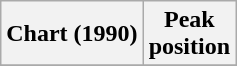<table class="wikitable sortable">
<tr>
<th align="center">Chart (1990)</th>
<th align="center">Peak<br>position</th>
</tr>
<tr>
</tr>
</table>
